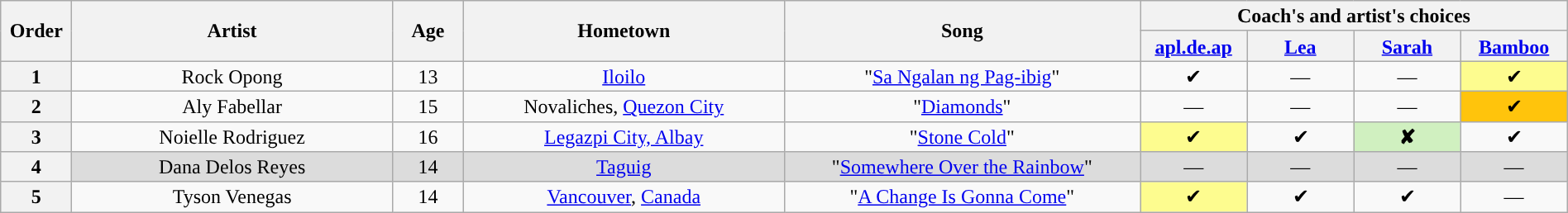<table class="wikitable" style="text-align:center; line-height:17px; width:100%;">
<tr>
<th rowspan="2" scope="col" style="width:04%;">Order</th>
<th rowspan="2" scope="col" style="width:18%;">Artist</th>
<th rowspan="2" scope="col" style="width:04%;">Age</th>
<th rowspan="2" scope="col" style="width:18%;">Hometown</th>
<th rowspan="2" scope="col" style="width:20%;">Song</th>
<th colspan="4" scope="col" style="width:24%;">Coach's and artist's choices</th>
</tr>
<tr>
<th style="width:06%;"><a href='#'>apl.de.ap</a></th>
<th style="width:06%;"><a href='#'>Lea</a></th>
<th style="width:06%;"><a href='#'>Sarah</a></th>
<th style="width:06%;"><a href='#'>Bamboo</a></th>
</tr>
<tr>
<th>1</th>
<td>Rock Opong</td>
<td>13</td>
<td><a href='#'>Iloilo</a></td>
<td>"<a href='#'>Sa Ngalan ng Pag-ibig</a>"</td>
<td>✔</td>
<td>—</td>
<td>—</td>
<td style="background:#fdfc8f;">✔</td>
</tr>
<tr>
<th>2</th>
<td>Aly Fabellar</td>
<td>15</td>
<td>Novaliches, <a href='#'>Quezon City</a></td>
<td>"<a href='#'>Diamonds</a>"</td>
<td>—</td>
<td>—</td>
<td>—</td>
<td style="background:#ffc40c;">✔</td>
</tr>
<tr>
<th>3</th>
<td>Noielle Rodriguez</td>
<td>16</td>
<td><a href='#'>Legazpi City, Albay</a></td>
<td>"<a href='#'>Stone Cold</a>"</td>
<td style="background:#fdfc8f;">✔</td>
<td>✔</td>
<td style="background:#d0f0c0;"><strong>✘</strong></td>
<td>✔</td>
</tr>
<tr>
<th>4</th>
<td style="background:#dcdcdc;">Dana Delos Reyes</td>
<td style="background:#dcdcdc;">14</td>
<td style="background:#dcdcdc;"><a href='#'>Taguig</a></td>
<td style="background:#dcdcdc;">"<a href='#'>Somewhere Over the Rainbow</a>"</td>
<td style="background:#dcdcdc;">—</td>
<td style="background:#dcdcdc;">—</td>
<td style="background:#dcdcdc;">—</td>
<td style="background:#dcdcdc;">—</td>
</tr>
<tr>
<th>5</th>
<td>Tyson Venegas</td>
<td>14</td>
<td><a href='#'>Vancouver</a>, <a href='#'>Canada</a></td>
<td>"<a href='#'>A Change Is Gonna Come</a>"</td>
<td style="background:#fdfc8f;">✔</td>
<td>✔</td>
<td>✔</td>
<td>—</td>
</tr>
</table>
